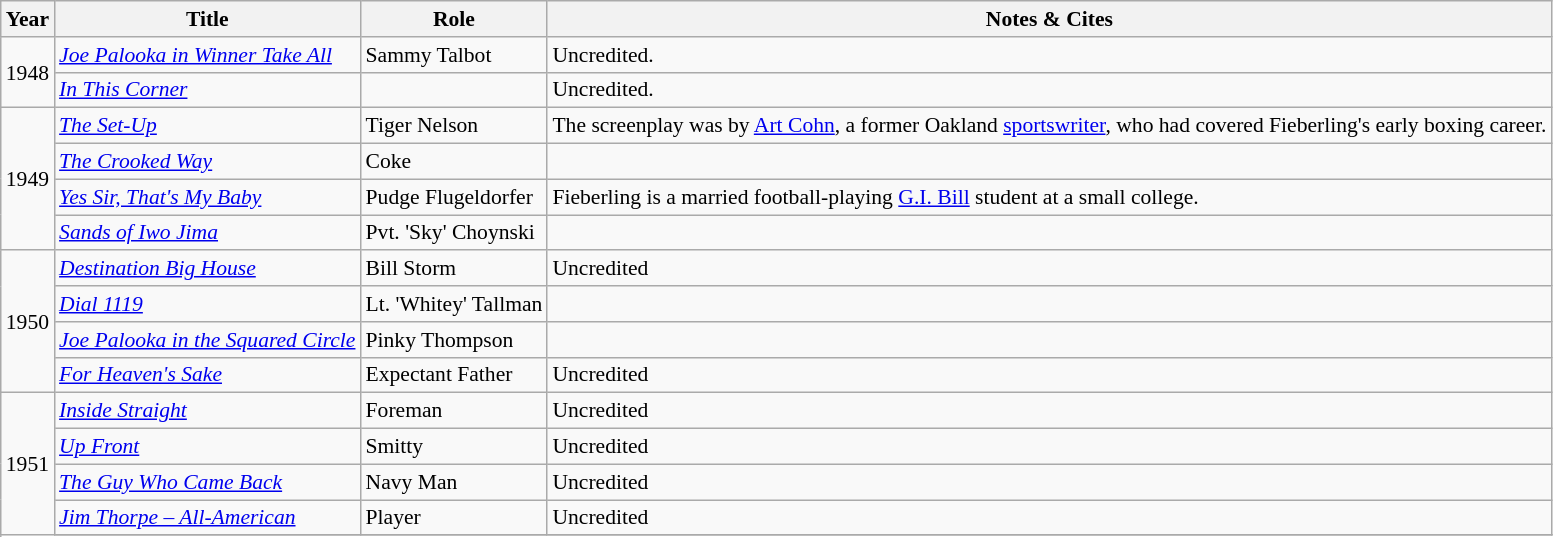<table class="wikitable sortable plainrowheaders"  style="font-size: 90%">
<tr>
<th scope="col">Year</th>
<th scope="col">Title</th>
<th scope="col">Role</th>
<th scope="col">Notes & Cites</th>
</tr>
<tr>
<td rowspan=2>1948</td>
<td><em><a href='#'>Joe Palooka in Winner Take All</a></em></td>
<td>Sammy Talbot</td>
<td>Uncredited.</td>
</tr>
<tr>
<td><em><a href='#'>In This Corner</a></em></td>
<td></td>
<td>Uncredited.</td>
</tr>
<tr>
<td rowspan=4>1949</td>
<td><em><a href='#'>The Set-Up</a></em></td>
<td>Tiger Nelson</td>
<td>The screenplay was by <a href='#'>Art Cohn</a>, a former Oakland <a href='#'>sportswriter</a>, who had covered Fieberling's early boxing career.</td>
</tr>
<tr>
<td><em><a href='#'>The Crooked Way</a></em></td>
<td>Coke</td>
<td></td>
</tr>
<tr>
<td><em><a href='#'>Yes Sir, That's My Baby</a></em></td>
<td>Pudge Flugeldorfer</td>
<td>Fieberling is a married football-playing <a href='#'>G.I. Bill</a> student at a small college.</td>
</tr>
<tr>
<td><em><a href='#'>Sands of Iwo Jima</a></em></td>
<td>Pvt. 'Sky' Choynski</td>
<td></td>
</tr>
<tr>
<td rowspan=4>1950</td>
<td><em><a href='#'>Destination Big House</a></em></td>
<td>Bill Storm</td>
<td>Uncredited</td>
</tr>
<tr>
<td><em><a href='#'>Dial 1119</a></em></td>
<td>Lt. 'Whitey' Tallman</td>
<td></td>
</tr>
<tr>
<td><em><a href='#'>Joe Palooka in the Squared Circle</a></em></td>
<td>Pinky Thompson</td>
<td></td>
</tr>
<tr>
<td><em><a href='#'>For Heaven's Sake</a></em></td>
<td>Expectant Father</td>
<td>Uncredited</td>
</tr>
<tr>
<td rowspan=5>1951</td>
<td><em><a href='#'>Inside Straight</a></em></td>
<td>Foreman</td>
<td>Uncredited</td>
</tr>
<tr>
<td><em><a href='#'>Up Front</a></em></td>
<td>Smitty</td>
<td>Uncredited</td>
</tr>
<tr>
<td><em><a href='#'>The Guy Who Came Back</a></em></td>
<td>Navy Man</td>
<td>Uncredited</td>
</tr>
<tr>
<td><em><a href='#'>Jim Thorpe – All-American</a></em></td>
<td>Player</td>
<td>Uncredited</td>
</tr>
<tr>
</tr>
</table>
